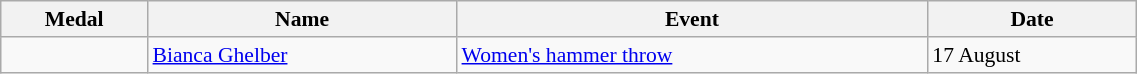<table class="wikitable" style="font-size:90%" width=60%>
<tr>
<th>Medal</th>
<th>Name</th>
<th>Event</th>
<th>Date</th>
</tr>
<tr>
<td></td>
<td><a href='#'>Bianca Ghelber</a></td>
<td><a href='#'>Women's hammer throw</a></td>
<td>17 August</td>
</tr>
</table>
